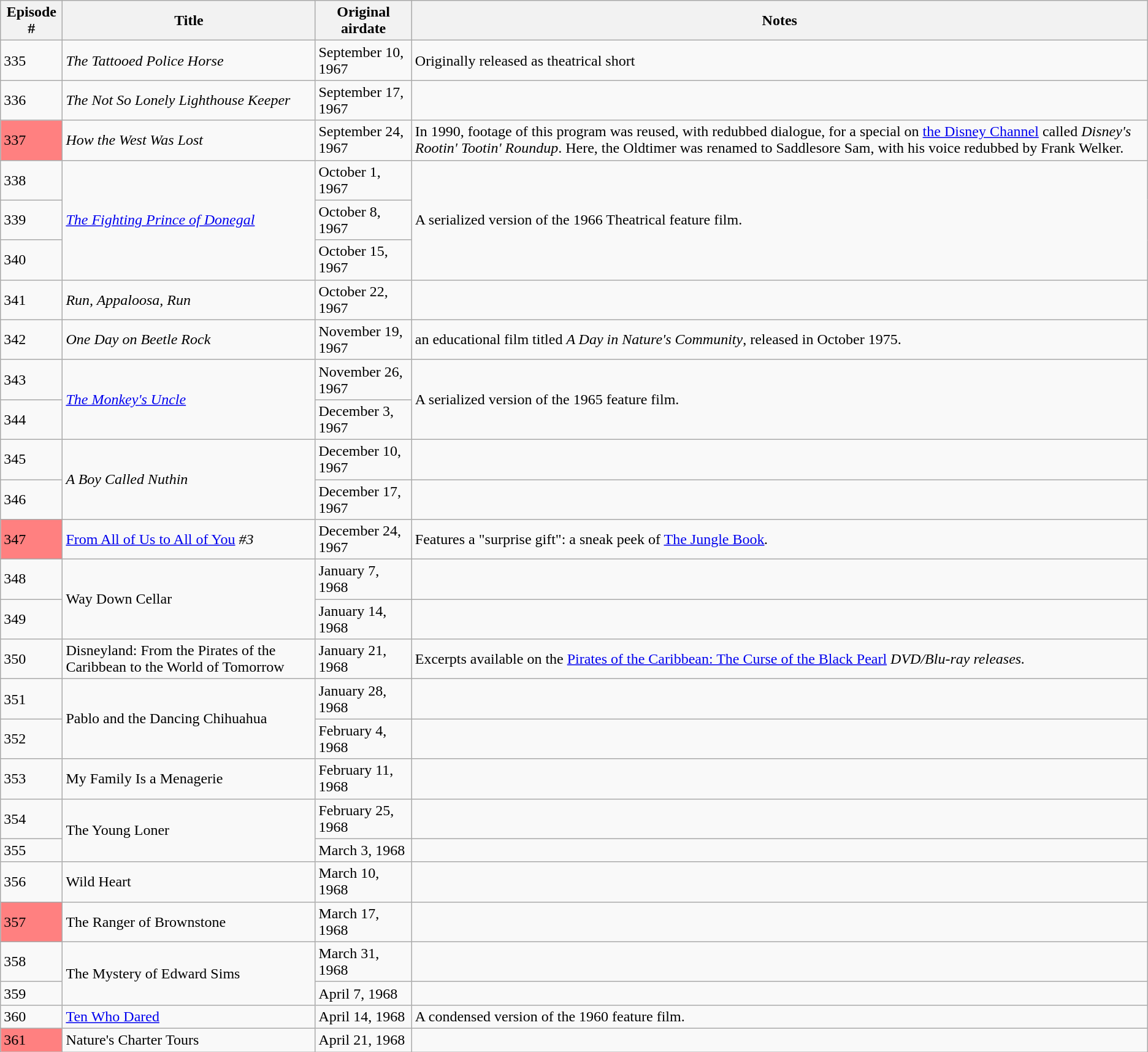<table class="wikitable sortable">
<tr>
<th>Episode #</th>
<th>Title</th>
<th>Original airdate</th>
<th>Notes</th>
</tr>
<tr>
<td>335</td>
<td><em>The Tattooed Police Horse</em></td>
<td>September 10, 1967</td>
<td>Originally released as theatrical short</td>
</tr>
<tr>
<td>336</td>
<td><em>The Not So Lonely Lighthouse Keeper</em></td>
<td>September 17, 1967</td>
<td></td>
</tr>
<tr>
<td style="background:#ff8080;">337</td>
<td><em>How the West Was Lost</em></td>
<td>September 24, 1967</td>
<td>In 1990, footage of this program was reused, with redubbed dialogue, for a special on <a href='#'>the Disney Channel</a> called <em>Disney's Rootin' Tootin' Roundup</em>. Here, the Oldtimer was renamed to Saddlesore Sam, with his voice redubbed by Frank Welker.</td>
</tr>
<tr>
<td>338</td>
<td rowspan="3"><em><a href='#'>The Fighting Prince of Donegal</a></em></td>
<td>October 1, 1967</td>
<td rowspan="3">A serialized version of the 1966 Theatrical feature film.</td>
</tr>
<tr>
<td>339</td>
<td>October 8, 1967</td>
</tr>
<tr>
<td>340</td>
<td>October 15, 1967</td>
</tr>
<tr>
<td>341</td>
<td><em>Run, Appaloosa, Run</em></td>
<td>October 22, 1967</td>
<td></td>
</tr>
<tr>
<td>342</td>
<td><em>One Day on Beetle Rock</em></td>
<td>November 19, 1967</td>
<td>an educational film titled <em>A Day in Nature's Community</em>, released in October 1975.</td>
</tr>
<tr>
<td>343</td>
<td rowspan="2"><em><a href='#'>The Monkey's Uncle</a></em></td>
<td>November 26, 1967</td>
<td rowspan="2">A serialized version of the 1965 feature film.</td>
</tr>
<tr>
<td>344</td>
<td>December 3, 1967</td>
</tr>
<tr>
<td>345</td>
<td rowspan="2"><em>A Boy Called Nuthin<strong></td>
<td>December 10, 1967</td>
<td></td>
</tr>
<tr>
<td>346</td>
<td>December 17, 1967</td>
<td></td>
</tr>
<tr>
<td style="background:#ff8080;">347</td>
<td></em><a href='#'>From All of Us to All of You</a><em> #3</td>
<td>December 24, 1967</td>
<td>Features a "surprise gift": a sneak peek of </em><a href='#'>The Jungle Book</a><em>.</td>
</tr>
<tr>
<td>348</td>
<td rowspan="2"></em>Way Down Cellar<em></td>
<td>January 7, 1968</td>
<td></td>
</tr>
<tr>
<td>349</td>
<td>January 14, 1968</td>
<td></td>
</tr>
<tr>
<td>350</td>
<td></em>Disneyland: From the Pirates of the Caribbean to the World of Tomorrow<em></td>
<td>January 21, 1968</td>
<td>Excerpts available on the </em><a href='#'>Pirates of the Caribbean: The Curse of the Black Pearl</a><em> DVD/Blu-ray releases.</td>
</tr>
<tr>
<td>351</td>
<td rowspan="2"></em>Pablo and the Dancing Chihuahua<em></td>
<td>January 28, 1968</td>
<td></td>
</tr>
<tr>
<td>352</td>
<td>February 4, 1968</td>
<td></td>
</tr>
<tr>
<td>353</td>
<td></em>My Family Is a Menagerie<em></td>
<td>February 11, 1968</td>
<td></td>
</tr>
<tr>
<td>354</td>
<td rowspan="2"></em>The Young Loner<em></td>
<td>February 25, 1968</td>
<td></td>
</tr>
<tr>
<td>355</td>
<td>March 3, 1968</td>
<td></td>
</tr>
<tr>
<td>356</td>
<td></em>Wild Heart<em></td>
<td>March 10, 1968</td>
<td></td>
</tr>
<tr>
<td style="background:#ff8080;">357</td>
<td></em>The Ranger of Brownstone<em></td>
<td>March 17, 1968</td>
<td></td>
</tr>
<tr>
<td>358</td>
<td rowspan="2"></em>The Mystery of Edward Sims<em></td>
<td>March 31, 1968</td>
<td></td>
</tr>
<tr>
<td>359</td>
<td>April 7, 1968</td>
<td></td>
</tr>
<tr>
<td>360</td>
<td></em><a href='#'>Ten Who Dared</a><em></td>
<td>April 14, 1968</td>
<td>A condensed version of the 1960 feature film.</td>
</tr>
<tr>
<td style="background:#ff8080;">361</td>
<td></em>Nature's Charter Tours<em></td>
<td>April 21, 1968</td>
<td></td>
</tr>
</table>
